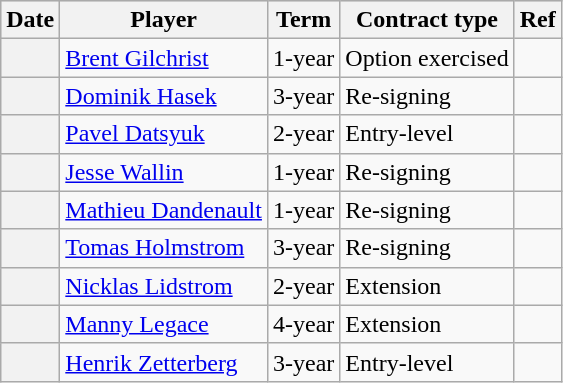<table class="wikitable plainrowheaders">
<tr style="background:#ddd; text-align:center;">
<th>Date</th>
<th>Player</th>
<th>Term</th>
<th>Contract type</th>
<th>Ref</th>
</tr>
<tr>
<th scope="row"></th>
<td><a href='#'>Brent Gilchrist</a></td>
<td>1-year</td>
<td>Option exercised</td>
<td></td>
</tr>
<tr>
<th scope="row"></th>
<td><a href='#'>Dominik Hasek</a></td>
<td>3-year</td>
<td>Re-signing</td>
<td></td>
</tr>
<tr>
<th scope="row"></th>
<td><a href='#'>Pavel Datsyuk</a></td>
<td>2-year</td>
<td>Entry-level</td>
<td></td>
</tr>
<tr>
<th scope="row"></th>
<td><a href='#'>Jesse Wallin</a></td>
<td>1-year</td>
<td>Re-signing</td>
<td></td>
</tr>
<tr>
<th scope="row"></th>
<td><a href='#'>Mathieu Dandenault</a></td>
<td>1-year</td>
<td>Re-signing</td>
<td></td>
</tr>
<tr>
<th scope="row"></th>
<td><a href='#'>Tomas Holmstrom</a></td>
<td>3-year</td>
<td>Re-signing</td>
<td></td>
</tr>
<tr>
<th scope="row"></th>
<td><a href='#'>Nicklas Lidstrom</a></td>
<td>2-year</td>
<td>Extension</td>
<td></td>
</tr>
<tr>
<th scope="row"></th>
<td><a href='#'>Manny Legace</a></td>
<td>4-year</td>
<td>Extension</td>
<td></td>
</tr>
<tr>
<th scope="row"></th>
<td><a href='#'>Henrik Zetterberg</a></td>
<td>3-year</td>
<td>Entry-level</td>
<td></td>
</tr>
</table>
